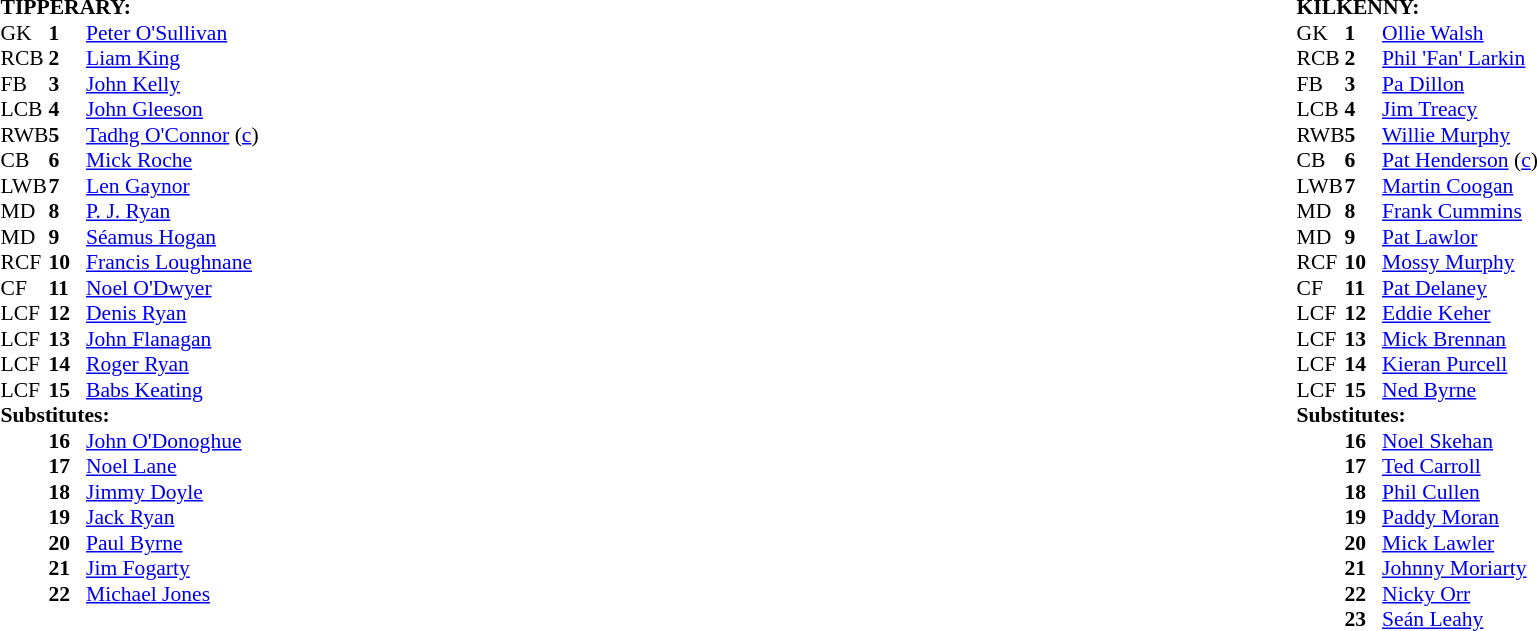<table width="100%">
<tr>
<td valign="top" width="50%"><br><table style="font-size: 90%" cellspacing="0" cellpadding="0">
<tr>
<td colspan="4"><strong>TIPPERARY:</strong></td>
</tr>
<tr>
<th width="25"></th>
<th width="25"></th>
</tr>
<tr>
<td>GK</td>
<td><strong>1</strong></td>
<td><a href='#'>Peter O'Sullivan</a></td>
</tr>
<tr>
<td>RCB</td>
<td><strong>2</strong></td>
<td><a href='#'>Liam King</a></td>
</tr>
<tr>
<td>FB</td>
<td><strong>3</strong></td>
<td><a href='#'>John Kelly</a></td>
</tr>
<tr>
<td>LCB</td>
<td><strong>4</strong></td>
<td><a href='#'>John Gleeson</a></td>
</tr>
<tr>
<td>RWB</td>
<td><strong>5</strong></td>
<td><a href='#'>Tadhg O'Connor</a> (<a href='#'>c</a>)</td>
</tr>
<tr>
<td>CB</td>
<td><strong>6</strong></td>
<td><a href='#'>Mick Roche</a></td>
</tr>
<tr>
<td>LWB</td>
<td><strong>7</strong></td>
<td><a href='#'>Len Gaynor</a></td>
</tr>
<tr>
<td>MD</td>
<td><strong>8</strong></td>
<td><a href='#'>P. J. Ryan</a></td>
</tr>
<tr>
<td>MD</td>
<td><strong>9</strong></td>
<td><a href='#'>Séamus Hogan</a></td>
<td></td>
<td></td>
</tr>
<tr>
<td>RCF</td>
<td><strong>10</strong></td>
<td><a href='#'>Francis Loughnane</a></td>
</tr>
<tr>
<td>CF</td>
<td><strong>11</strong></td>
<td><a href='#'>Noel O'Dwyer</a></td>
</tr>
<tr>
<td>LCF</td>
<td><strong>12</strong></td>
<td><a href='#'>Denis Ryan</a></td>
</tr>
<tr>
<td>LCF</td>
<td><strong>13</strong></td>
<td><a href='#'>John Flanagan</a></td>
<td></td>
<td></td>
</tr>
<tr>
<td>LCF</td>
<td><strong>14</strong></td>
<td><a href='#'>Roger Ryan</a></td>
</tr>
<tr>
<td>LCF</td>
<td><strong>15</strong></td>
<td><a href='#'>Babs Keating</a></td>
</tr>
<tr>
<td colspan=4><strong>Substitutes:</strong></td>
</tr>
<tr>
<td></td>
<td><strong>16</strong></td>
<td><a href='#'>John O'Donoghue</a></td>
</tr>
<tr>
<td></td>
<td><strong>17</strong></td>
<td><a href='#'>Noel Lane</a></td>
</tr>
<tr>
<td></td>
<td><strong>18</strong></td>
<td><a href='#'>Jimmy Doyle</a></td>
<td></td>
<td></td>
</tr>
<tr>
<td></td>
<td><strong>19</strong></td>
<td><a href='#'>Jack Ryan</a></td>
</tr>
<tr>
<td></td>
<td><strong>20</strong></td>
<td><a href='#'>Paul Byrne</a></td>
<td></td>
<td></td>
</tr>
<tr>
<td></td>
<td><strong>21</strong></td>
<td><a href='#'>Jim Fogarty</a></td>
</tr>
<tr>
<td></td>
<td><strong>22</strong></td>
<td><a href='#'>Michael Jones</a></td>
</tr>
</table>
</td>
<td valign="top" width="50%"><br><table style="font-size: 90%" cellspacing="0" cellpadding="0" align=center>
<tr>
<td colspan="4"><strong>KILKENNY:</strong></td>
</tr>
<tr>
<th width="25"></th>
<th width="25"></th>
</tr>
<tr>
<td>GK</td>
<td><strong>1</strong></td>
<td><a href='#'>Ollie Walsh</a></td>
</tr>
<tr>
<td>RCB</td>
<td><strong>2</strong></td>
<td><a href='#'>Phil 'Fan' Larkin</a></td>
<td></td>
<td></td>
</tr>
<tr>
<td>FB</td>
<td><strong>3</strong></td>
<td><a href='#'>Pa Dillon</a></td>
</tr>
<tr>
<td>LCB</td>
<td><strong>4</strong></td>
<td><a href='#'>Jim Treacy</a></td>
</tr>
<tr>
<td>RWB</td>
<td><strong>5</strong></td>
<td><a href='#'>Willie Murphy</a></td>
<td></td>
<td></td>
</tr>
<tr>
<td>CB</td>
<td><strong>6</strong></td>
<td><a href='#'>Pat Henderson</a> (<a href='#'>c</a>)</td>
</tr>
<tr>
<td>LWB</td>
<td><strong>7</strong></td>
<td><a href='#'>Martin Coogan</a></td>
</tr>
<tr>
<td>MD</td>
<td><strong>8</strong></td>
<td><a href='#'>Frank Cummins</a></td>
</tr>
<tr>
<td>MD</td>
<td><strong>9</strong></td>
<td><a href='#'>Pat Lawlor</a></td>
</tr>
<tr>
<td>RCF</td>
<td><strong>10</strong></td>
<td><a href='#'>Mossy Murphy</a></td>
</tr>
<tr>
<td>CF</td>
<td><strong>11</strong></td>
<td><a href='#'>Pat Delaney</a></td>
</tr>
<tr>
<td>LCF</td>
<td><strong>12</strong></td>
<td><a href='#'>Eddie Keher</a></td>
</tr>
<tr>
<td>LCF</td>
<td><strong>13</strong></td>
<td><a href='#'>Mick Brennan</a></td>
<td></td>
<td></td>
</tr>
<tr>
<td>LCF</td>
<td><strong>14</strong></td>
<td><a href='#'>Kieran Purcell</a></td>
</tr>
<tr>
<td>LCF</td>
<td><strong>15</strong></td>
<td><a href='#'>Ned Byrne</a></td>
</tr>
<tr>
<td colspan=4><strong>Substitutes:</strong></td>
</tr>
<tr>
<td></td>
<td><strong>16</strong></td>
<td><a href='#'>Noel Skehan</a></td>
</tr>
<tr>
<td></td>
<td><strong>17</strong></td>
<td><a href='#'>Ted Carroll</a></td>
<td></td>
<td></td>
</tr>
<tr>
<td></td>
<td><strong>18</strong></td>
<td><a href='#'>Phil Cullen</a></td>
<td></td>
<td></td>
</tr>
<tr>
<td></td>
<td><strong>19</strong></td>
<td><a href='#'>Paddy Moran</a></td>
<td></td>
<td></td>
</tr>
<tr>
<td></td>
<td><strong>20</strong></td>
<td><a href='#'>Mick Lawler</a></td>
</tr>
<tr>
<td></td>
<td><strong>21</strong></td>
<td><a href='#'>Johnny Moriarty</a></td>
</tr>
<tr>
<td></td>
<td><strong>22</strong></td>
<td><a href='#'>Nicky Orr</a></td>
</tr>
<tr>
<td></td>
<td><strong>23</strong></td>
<td><a href='#'>Seán Leahy</a></td>
</tr>
</table>
</td>
</tr>
</table>
